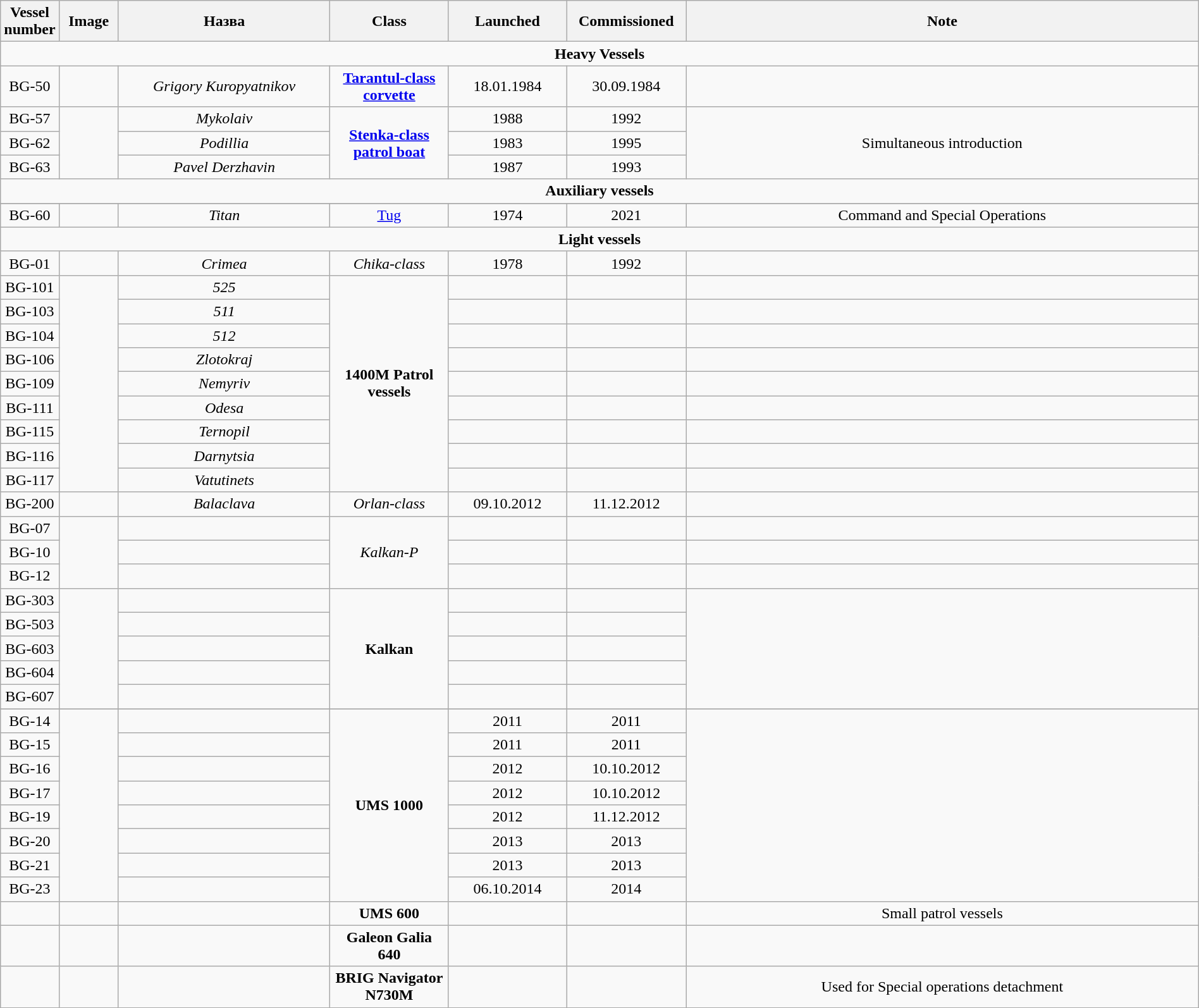<table class="wikitable" style="text-align:center;" width="100%">
<tr>
<th width="3%">Vessel number</th>
<th width="5%">Image</th>
<th width="18%">Назва</th>
<th width="10%">Class</th>
<th width="10%">Launched</th>
<th width="10%">Commissioned</th>
<th width="45%">Note</th>
</tr>
<tr>
<td colspan="7" class="dark"><strong>Heavy Vessels</strong></td>
</tr>
<tr>
<td>ВG-50</td>
<td></td>
<td><em>Grigory Kuropyatnikov</em></td>
<td><strong><a href='#'>Tarantul-class corvette</a></strong></td>
<td>18.01.1984</td>
<td>30.09.1984</td>
<td></td>
</tr>
<tr>
<td>BG-57</td>
<td rowspan="3"></td>
<td><em>Mykolaiv</em></td>
<td rowspan="3"><strong><a href='#'>Stenka-class patrol boat</a></strong></td>
<td>1988</td>
<td>1992</td>
<td rowspan="3">Simultaneous introduction</td>
</tr>
<tr>
<td>BG-62</td>
<td><em>Podillia</em></td>
<td>1983</td>
<td>1995</td>
</tr>
<tr>
<td>BG-63</td>
<td><em>Pavel Derzhavin</em></td>
<td>1987</td>
<td>1993</td>
</tr>
<tr>
<td colspan="7" class="dark"><strong>Auxiliary vessels</strong></td>
</tr>
<tr>
</tr>
<tr>
<td>BG-60</td>
<td></td>
<td><em>Titan</em></td>
<td><a href='#'>Tug</a></td>
<td>1974</td>
<td>2021</td>
<td>Command and Special Operations</td>
</tr>
<tr>
<td colspan="7" class="dark"><strong>Light vessels</strong></td>
</tr>
<tr>
<td>BG-01</td>
<td></td>
<td><em>Crimea</em></td>
<td><em>Chika-class</em></td>
<td>1978</td>
<td>1992</td>
<td></td>
</tr>
<tr>
<td>BG-101</td>
<td rowspan="9"></td>
<td><em>525</em></td>
<td rowspan="9"><strong>1400М Patrol vessels</strong></td>
<td></td>
<td></td>
<td></td>
</tr>
<tr>
<td>BG-103</td>
<td><em>511</em></td>
<td></td>
<td></td>
<td></td>
</tr>
<tr>
<td>BG-104</td>
<td><em>512</em></td>
<td></td>
<td></td>
<td></td>
</tr>
<tr>
<td>BG-106</td>
<td><em>Zlotokraj</em></td>
<td></td>
<td></td>
<td></td>
</tr>
<tr>
<td>BG-109</td>
<td><em>Nemyriv</em></td>
<td></td>
<td></td>
<td></td>
</tr>
<tr>
<td>BG-111</td>
<td><em>Odesa</em></td>
<td></td>
<td></td>
<td></td>
</tr>
<tr>
<td>BG-115</td>
<td><em>Ternopil</em></td>
<td></td>
<td></td>
<td></td>
</tr>
<tr>
<td>BG-116</td>
<td><em>Darnytsia</em></td>
<td></td>
<td></td>
<td></td>
</tr>
<tr>
<td>BG-117</td>
<td><em>Vatutinets</em></td>
<td></td>
<td></td>
<td></td>
</tr>
<tr>
<td>BG-200</td>
<td></td>
<td><em>Balaclava</em></td>
<td><em>Orlan-class</em></td>
<td>09.10.2012</td>
<td>11.12.2012</td>
<td></td>
</tr>
<tr>
<td>BG-07</td>
<td rowspan="3"></td>
<td></td>
<td rowspan="3"><em>Kalkan-P</em></td>
<td></td>
<td></td>
<td></td>
</tr>
<tr>
<td>BG-10</td>
<td></td>
<td></td>
<td></td>
<td></td>
</tr>
<tr>
<td>BG-12</td>
<td></td>
<td></td>
<td></td>
<td></td>
</tr>
<tr>
<td>BG-303</td>
<td rowspan="5"></td>
<td></td>
<td rowspan="5"><strong>Kalkan</strong></td>
<td></td>
<td></td>
<td rowspan="5"></td>
</tr>
<tr>
<td>BG-503</td>
<td></td>
<td></td>
<td></td>
</tr>
<tr>
<td>BG-603</td>
<td></td>
<td></td>
<td></td>
</tr>
<tr>
<td>BG-604</td>
<td></td>
<td></td>
<td></td>
</tr>
<tr>
<td>BG-607</td>
<td></td>
<td></td>
<td></td>
</tr>
<tr>
</tr>
<tr>
<td>BG-14</td>
<td rowspan="8"></td>
<td></td>
<td rowspan="8"><strong>UMS 1000</strong></td>
<td>2011</td>
<td>2011</td>
<td rowspan="8"></td>
</tr>
<tr>
<td>BG-15</td>
<td></td>
<td>2011</td>
<td>2011</td>
</tr>
<tr>
<td>BG-16</td>
<td></td>
<td>2012</td>
<td>10.10.2012</td>
</tr>
<tr>
<td>BG-17</td>
<td></td>
<td>2012</td>
<td>10.10.2012</td>
</tr>
<tr>
<td>BG-19</td>
<td></td>
<td>2012</td>
<td>11.12.2012</td>
</tr>
<tr>
<td>BG-20</td>
<td></td>
<td>2013</td>
<td>2013</td>
</tr>
<tr>
<td>BG-21</td>
<td></td>
<td>2013</td>
<td>2013</td>
</tr>
<tr>
<td>BG-23</td>
<td></td>
<td>06.10.2014</td>
<td>2014</td>
</tr>
<tr>
<td></td>
<td></td>
<td></td>
<td><strong>UMS 600</strong></td>
<td></td>
<td></td>
<td>Small patrol vessels</td>
</tr>
<tr>
<td></td>
<td></td>
<td></td>
<td><strong>Galeon Galia 640</strong></td>
<td></td>
<td></td>
<td></td>
</tr>
<tr>
<td></td>
<td></td>
<td></td>
<td><strong>BRIG Navigator N730M</strong></td>
<td></td>
<td></td>
<td>Used for Special operations detachment</td>
</tr>
</table>
